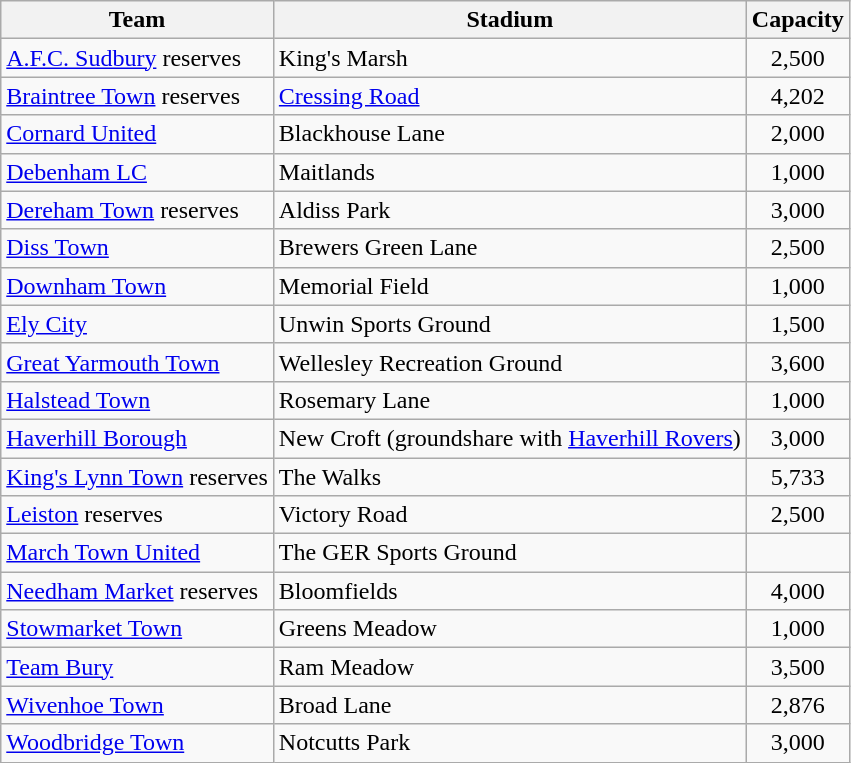<table class="wikitable sortable">
<tr>
<th>Team</th>
<th>Stadium</th>
<th>Capacity</th>
</tr>
<tr>
<td><a href='#'>A.F.C. Sudbury</a> reserves</td>
<td>King's Marsh</td>
<td style="text-align:center;">2,500</td>
</tr>
<tr>
<td><a href='#'>Braintree Town</a> reserves</td>
<td><a href='#'>Cressing Road</a></td>
<td style="text-align:center;">4,202</td>
</tr>
<tr>
<td><a href='#'>Cornard United</a></td>
<td>Blackhouse Lane</td>
<td style="text-align:center;">2,000</td>
</tr>
<tr>
<td><a href='#'>Debenham LC</a></td>
<td>Maitlands</td>
<td style="text-align:center;">1,000</td>
</tr>
<tr>
<td><a href='#'>Dereham Town</a> reserves</td>
<td>Aldiss Park</td>
<td style="text-align:center;">3,000</td>
</tr>
<tr>
<td><a href='#'>Diss Town</a></td>
<td>Brewers Green Lane</td>
<td style="text-align:center;">2,500</td>
</tr>
<tr>
<td><a href='#'>Downham Town</a></td>
<td>Memorial Field</td>
<td style="text-align:center;">1,000</td>
</tr>
<tr>
<td><a href='#'>Ely City</a></td>
<td>Unwin Sports Ground</td>
<td style="text-align:center;">1,500</td>
</tr>
<tr>
<td><a href='#'>Great Yarmouth Town</a></td>
<td>Wellesley Recreation Ground</td>
<td style="text-align:center;">3,600</td>
</tr>
<tr>
<td><a href='#'>Halstead Town</a></td>
<td>Rosemary Lane</td>
<td style="text-align:center;">1,000</td>
</tr>
<tr>
<td><a href='#'>Haverhill Borough</a></td>
<td>New Croft (groundshare with <a href='#'>Haverhill Rovers</a>)</td>
<td style="text-align:center;">3,000</td>
</tr>
<tr>
<td><a href='#'>King's Lynn Town</a> reserves</td>
<td>The Walks</td>
<td style="text-align:center;">5,733</td>
</tr>
<tr>
<td><a href='#'>Leiston</a> reserves</td>
<td>Victory Road</td>
<td style="text-align:center;">2,500</td>
</tr>
<tr>
<td><a href='#'>March Town United</a></td>
<td>The GER Sports Ground</td>
<td style="text-align:center;"></td>
</tr>
<tr>
<td><a href='#'>Needham Market</a> reserves</td>
<td>Bloomfields</td>
<td style="text-align:center;">4,000</td>
</tr>
<tr>
<td><a href='#'>Stowmarket Town</a></td>
<td>Greens Meadow</td>
<td style="text-align:center;">1,000</td>
</tr>
<tr>
<td><a href='#'>Team Bury</a></td>
<td>Ram Meadow</td>
<td style="text-align:center;">3,500</td>
</tr>
<tr>
<td><a href='#'>Wivenhoe Town</a></td>
<td>Broad Lane</td>
<td style="text-align:center;">2,876</td>
</tr>
<tr>
<td><a href='#'>Woodbridge Town</a></td>
<td>Notcutts Park</td>
<td style="text-align:center;">3,000</td>
</tr>
</table>
